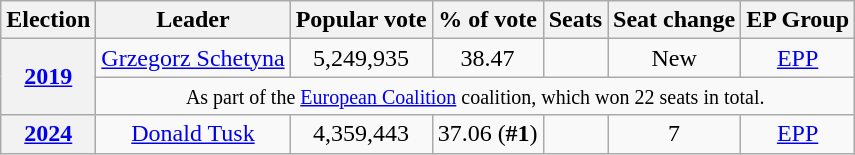<table class=wikitable style="text-align:center;">
<tr>
<th>Election</th>
<th>Leader</th>
<th>Popular vote</th>
<th>% of vote</th>
<th>Seats</th>
<th>Seat change</th>
<th>EP Group</th>
</tr>
<tr>
<th rowspan="2"><a href='#'>2019</a></th>
<td><a href='#'>Grzegorz Schetyna</a></td>
<td>5,249,935</td>
<td>38.47 </td>
<td></td>
<td>New</td>
<td><a href='#'>EPP</a></td>
</tr>
<tr>
<td colspan="6"><small>As part of the <a href='#'>European Coalition</a> coalition, which won 22 seats in total.</small></td>
</tr>
<tr>
<th><a href='#'>2024</a></th>
<td><a href='#'>Donald Tusk</a></td>
<td>4,359,443</td>
<td>37.06 (<strong>#1</strong>)</td>
<td></td>
<td> 7</td>
<td><a href='#'>EPP</a></td>
</tr>
</table>
